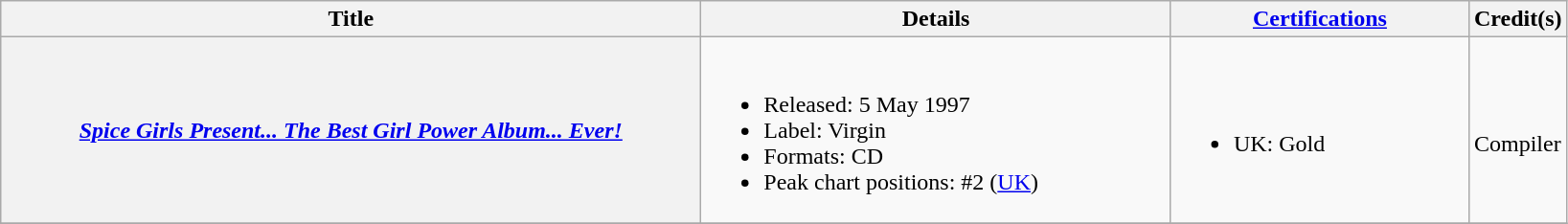<table class="wikitable plainrowheaders">
<tr>
<th scope="col" style="width:30em;">Title</th>
<th scope="col" width=30%>Details</th>
<th scope="col" style="width:12.5em;"><a href='#'>Certifications</a></th>
<th scope="col">Credit(s)</th>
</tr>
<tr>
<th scope="row"><em><a href='#'>Spice Girls Present... The Best Girl Power Album... Ever!</a></em></th>
<td><br><ul><li>Released: 5 May 1997</li><li>Label: Virgin</li><li>Formats: CD</li><li>Peak chart positions: #2 (<a href='#'>UK</a>)</li></ul></td>
<td><br><ul><li>UK: Gold</li></ul></td>
<td><br>Compiler</td>
</tr>
<tr>
</tr>
</table>
